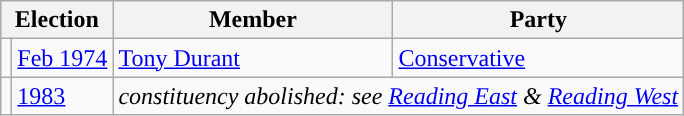<table class="wikitable">
<tr>
<th colspan="2">Election</th>
<th>Member</th>
<th>Party</th>
</tr>
<tr>
<td style="color:inherit;background-color: "></td>
<td><a href='#'>Feb 1974</a></td>
<td><a href='#'>Tony Durant</a></td>
<td><a href='#'>Conservative</a></td>
</tr>
<tr>
<td></td>
<td><a href='#'>1983</a></td>
<td colspan="2"><em>constituency abolished: see <a href='#'>Reading East</a> & <a href='#'>Reading West</a></em></td>
</tr>
</table>
